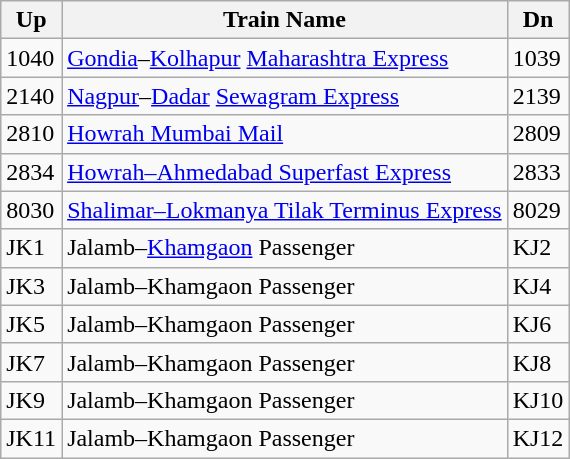<table class="wikitable">
<tr>
<th>Up</th>
<th>Train Name</th>
<th>Dn</th>
</tr>
<tr>
<td>1040</td>
<td><a href='#'>Gondia</a>–<a href='#'>Kolhapur</a> <a href='#'>Maharashtra Express</a></td>
<td>1039</td>
</tr>
<tr>
<td>2140</td>
<td><a href='#'>Nagpur</a>–<a href='#'>Dadar</a> <a href='#'>Sewagram Express</a></td>
<td>2139</td>
</tr>
<tr>
<td>2810</td>
<td><a href='#'>Howrah Mumbai Mail</a></td>
<td>2809</td>
</tr>
<tr>
<td>2834</td>
<td><a href='#'>Howrah–Ahmedabad Superfast Express</a></td>
<td>2833</td>
</tr>
<tr>
<td>8030</td>
<td><a href='#'>Shalimar–Lokmanya Tilak Terminus Express</a></td>
<td>8029</td>
</tr>
<tr>
<td>JK1</td>
<td>Jalamb–<a href='#'>Khamgaon</a> Passenger</td>
<td>KJ2</td>
</tr>
<tr>
<td>JK3</td>
<td>Jalamb–Khamgaon Passenger</td>
<td>KJ4</td>
</tr>
<tr>
<td>JK5</td>
<td>Jalamb–Khamgaon Passenger</td>
<td>KJ6</td>
</tr>
<tr>
<td>JK7</td>
<td>Jalamb–Khamgaon Passenger</td>
<td>KJ8</td>
</tr>
<tr>
<td>JK9</td>
<td>Jalamb–Khamgaon Passenger</td>
<td>KJ10</td>
</tr>
<tr>
<td>JK11</td>
<td>Jalamb–Khamgaon Passenger</td>
<td>KJ12</td>
</tr>
</table>
